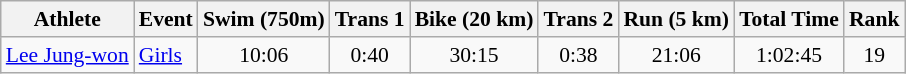<table class="wikitable" style="font-size:90%;">
<tr>
<th>Athlete</th>
<th>Event</th>
<th>Swim (750m)</th>
<th>Trans 1</th>
<th>Bike (20 km)</th>
<th>Trans 2</th>
<th>Run (5 km)</th>
<th>Total Time</th>
<th>Rank</th>
</tr>
<tr align=center>
<td align=left><a href='#'>Lee Jung-won</a></td>
<td align=left><a href='#'>Girls</a></td>
<td>10:06</td>
<td>0:40</td>
<td>30:15</td>
<td>0:38</td>
<td>21:06</td>
<td>1:02:45</td>
<td>19</td>
</tr>
</table>
